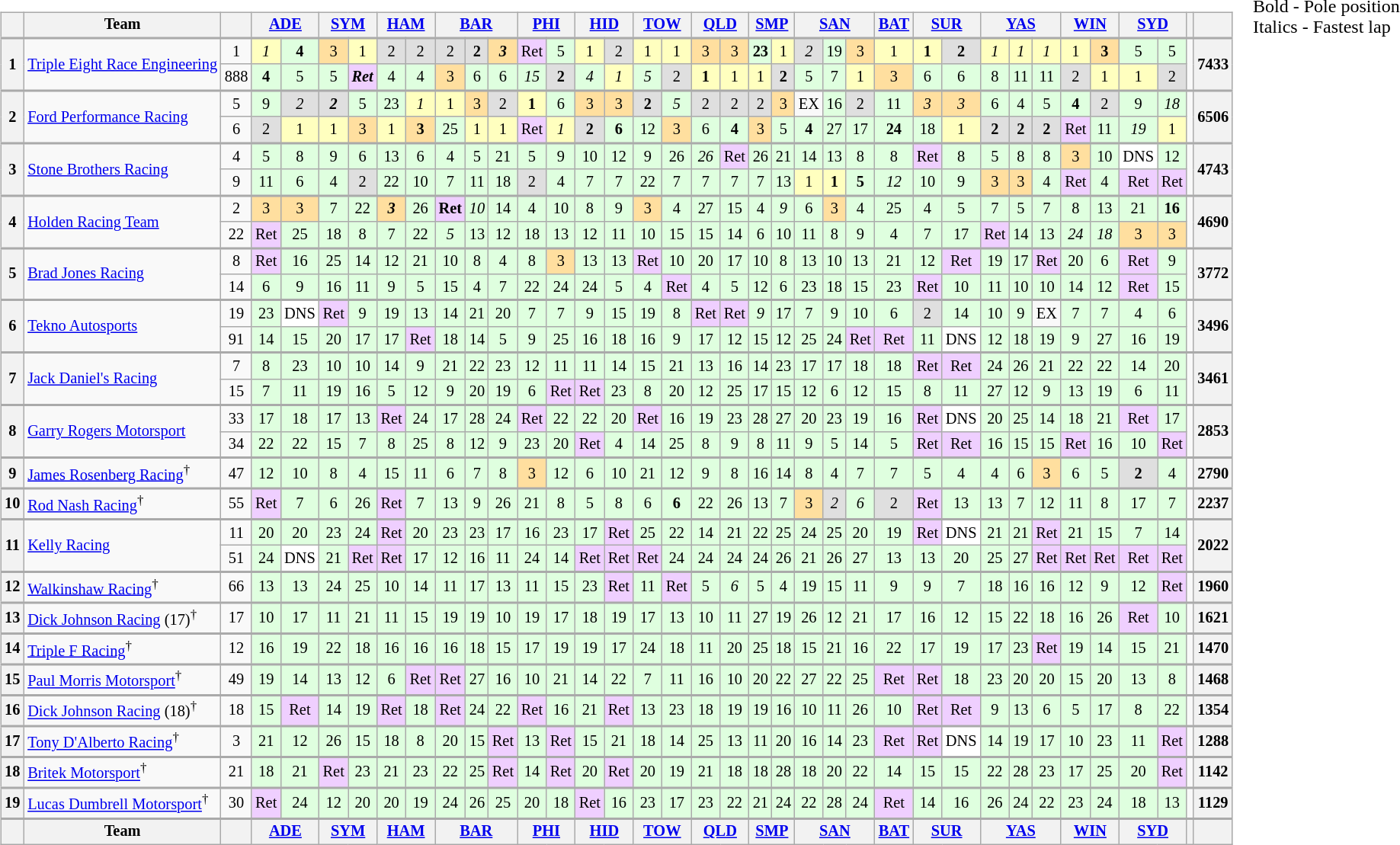<table>
<tr>
<td><br><table class="wikitable" style="font-size:85%; text-align:center">
<tr style="background:#f9f9f9; vertical-align:top;">
<th valign="middle"> </th>
<th valign="middle">Team</th>
<th valign="middle"></th>
<th colspan=2><a href='#'>ADE</a><br></th>
<th colspan=2><a href='#'>SYM</a><br></th>
<th colspan=2><a href='#'>HAM</a><br></th>
<th colspan=3><a href='#'>BAR</a><br></th>
<th colspan=2><a href='#'>PHI</a><br></th>
<th colspan=2><a href='#'>HID</a><br></th>
<th colspan=2><a href='#'>TOW</a><br></th>
<th colspan=2><a href='#'>QLD</a><br></th>
<th colspan=2><a href='#'>SMP</a><br></th>
<th colspan=3><a href='#'>SAN</a><br></th>
<th><a href='#'>BAT</a><br></th>
<th colspan=2><a href='#'>SUR</a><br></th>
<th colspan=3><a href='#'>YAS</a><br></th>
<th colspan=2><a href='#'>WIN</a><br></th>
<th colspan=2><a href='#'>SYD</a><br></th>
<th valign="middle"></th>
<th valign="middle"> </th>
</tr>
<tr style="border-top:2px solid #aaaaaa">
<th rowspan="2">1</th>
<td rowspan="2" align=left nowrap><a href='#'>Triple Eight Race Engineering</a></td>
<td>1</td>
<td style="background:#ffffbf;"><em>1</em></td>
<td style="background:#dfffdf;"><strong>4</strong></td>
<td style="background:#ffdf9f;">3</td>
<td style="background:#ffffbf;">1</td>
<td style="background:#dfdfdf;">2</td>
<td style="background:#dfdfdf;">2</td>
<td style="background:#dfdfdf;">2</td>
<td style="background:#dfdfdf;"><strong>2</strong></td>
<td style="background:#ffdf9f;"><strong><em>3</em></strong></td>
<td style="background:#efcfff;">Ret</td>
<td style="background:#dfffdf;">5</td>
<td style="background:#ffffbf;">1</td>
<td style="background:#dfdfdf;">2</td>
<td style="background:#ffffbf;">1</td>
<td style="background:#ffffbf;">1</td>
<td style="background:#ffdf9f;">3</td>
<td style="background:#ffdf9f;">3</td>
<td style="background:#dfffdf;"><strong>23</strong></td>
<td style="background:#ffffbf;">1</td>
<td style="background:#dfdfdf;"><em>2</em></td>
<td style="background:#dfffdf;">19</td>
<td style="background:#ffdf9f;">3</td>
<td style="background:#ffffbf;">1</td>
<td style="background:#ffffbf;"><strong>1</strong></td>
<td style="background:#dfdfdf;"><strong>2</strong></td>
<td style="background:#ffffbf;"><em>1</em></td>
<td style="background:#ffffbf;"><em>1</em></td>
<td style="background:#ffffbf;"><em>1</em></td>
<td style="background:#ffffbf;">1</td>
<td style="background:#ffdf9f;"><strong>3</strong></td>
<td style="background:#dfffdf;">5</td>
<td style="background:#dfffdf;">5</td>
<td rowspan="2"></td>
<th rowspan="2">7433</th>
</tr>
<tr>
<td>888</td>
<td style="background:#dfffdf;"><strong>4</strong></td>
<td style="background:#dfffdf;">5</td>
<td style="background:#dfffdf;">5</td>
<td style="background:#efcfff;"><strong><em>Ret</em></strong></td>
<td style="background:#dfffdf;">4</td>
<td style="background:#dfffdf;">4</td>
<td style="background:#ffdf9f;">3</td>
<td style="background:#dfffdf;">6</td>
<td style="background:#dfffdf;">6</td>
<td style="background:#dfffdf;"><em>15</em></td>
<td style="background:#dfdfdf;"><strong>2</strong></td>
<td style="background:#dfffdf;"><em>4</em></td>
<td style="background:#ffffbf;"><em>1</em></td>
<td style="background:#dfffdf;"><em>5</em></td>
<td style="background:#dfdfdf;">2</td>
<td style="background:#ffffbf;"><strong>1</strong></td>
<td style="background:#ffffbf;">1</td>
<td style="background:#ffffbf;">1</td>
<td style="background:#dfdfdf;"><strong>2</strong></td>
<td style="background:#dfffdf;">5</td>
<td style="background:#dfffdf;">7</td>
<td style="background:#ffffbf;">1</td>
<td style="background:#ffdf9f;">3</td>
<td style="background:#dfffdf;">6</td>
<td style="background:#dfffdf;">6</td>
<td style="background:#dfffdf;">8</td>
<td style="background:#dfffdf;">11</td>
<td style="background:#dfffdf;">11</td>
<td style="background:#dfdfdf;">2</td>
<td style="background:#ffffbf;">1</td>
<td style="background:#ffffbf;">1</td>
<td style="background:#dfdfdf;">2</td>
</tr>
<tr style="border-top:2px solid #aaaaaa">
<th rowspan="2">2</th>
<td rowspan="2" align=left><a href='#'>Ford Performance Racing</a></td>
<td>5</td>
<td style="background:#dfffdf;">9</td>
<td style="background:#dfdfdf;"><em>2</em></td>
<td style="background:#dfdfdf;"><strong><em>2</em></strong></td>
<td style="background:#dfffdf;">5</td>
<td style="background:#dfffdf;">23</td>
<td style="background:#ffffbf;"><em>1</em></td>
<td style="background:#ffffbf;">1</td>
<td style="background:#ffdf9f;">3</td>
<td style="background:#dfdfdf;">2</td>
<td style="background:#ffffbf;"><strong>1</strong></td>
<td style="background:#dfffdf;">6</td>
<td style="background:#ffdf9f;">3</td>
<td style="background:#ffdf9f;">3</td>
<td style="background:#dfdfdf;"><strong>2</strong></td>
<td style="background:#dfffdf;"><em>5</em></td>
<td style="background:#dfdfdf;">2</td>
<td style="background:#dfdfdf;">2</td>
<td style="background:#dfdfdf;">2</td>
<td style="background:#ffdf9f;">3</td>
<td>EX</td>
<td style="background:#dfffdf;">16</td>
<td style="background:#dfdfdf;">2</td>
<td style="background:#dfffdf;">11</td>
<td style="background:#ffdf9f;"><em>3</em></td>
<td style="background:#ffdf9f;"><em>3</em></td>
<td style="background:#dfffdf;">6</td>
<td style="background:#dfffdf;">4</td>
<td style="background:#dfffdf;">5</td>
<td style="background:#dfffdf;"><strong>4</strong></td>
<td style="background:#dfdfdf;">2</td>
<td style="background:#dfffdf;">9</td>
<td style="background:#dfffdf;"><em>18</em></td>
<td rowspan="2"></td>
<th rowspan="2">6506</th>
</tr>
<tr>
<td>6</td>
<td style="background:#dfdfdf;">2</td>
<td style="background:#ffffbf;">1</td>
<td style="background:#ffffbf;">1</td>
<td style="background:#ffdf9f;">3</td>
<td style="background:#ffffbf;">1</td>
<td style="background:#ffdf9f;"><strong>3</strong></td>
<td style="background:#dfffdf;">25</td>
<td style="background:#ffffbf;">1</td>
<td style="background:#ffffbf;">1</td>
<td style="background:#efcfff;">Ret</td>
<td style="background:#ffffbf;"><em>1</em></td>
<td style="background:#dfdfdf;"><strong>2</strong></td>
<td style="background:#dfffdf;"><strong>6</strong></td>
<td style="background:#dfffdf;">12</td>
<td style="background:#ffdf9f;">3</td>
<td style="background:#dfffdf;">6</td>
<td style="background:#dfffdf;"><strong>4</strong></td>
<td style="background:#ffdf9f;">3</td>
<td style="background:#dfffdf;">5</td>
<td style="background:#dfffdf;"><strong>4</strong></td>
<td style="background:#dfffdf;">27</td>
<td style="background:#dfffdf;">17</td>
<td style="background:#dfffdf;"><strong>24</strong></td>
<td style="background:#dfffdf;">18</td>
<td style="background:#ffffbf;">1</td>
<td style="background:#dfdfdf;"><strong>2</strong></td>
<td style="background:#dfdfdf;"><strong>2</strong></td>
<td style="background:#dfdfdf;"><strong>2</strong></td>
<td style="background:#efcfff;">Ret</td>
<td style="background:#dfffdf;">11</td>
<td style="background:#dfffdf;"><em>19</em></td>
<td style="background:#ffffbf;">1</td>
</tr>
<tr style="border-top:2px solid #aaaaaa">
<th rowspan="2">3</th>
<td rowspan="2" align=left><a href='#'>Stone Brothers Racing</a></td>
<td>4</td>
<td style="background:#dfffdf;">5</td>
<td style="background:#dfffdf;">8</td>
<td style="background:#dfffdf;">9</td>
<td style="background:#dfffdf;">6</td>
<td style="background:#dfffdf;">13</td>
<td style="background:#dfffdf;">6</td>
<td style="background:#dfffdf;">4</td>
<td style="background:#dfffdf;">5</td>
<td style="background:#dfffdf;">21</td>
<td style="background:#dfffdf;">5</td>
<td style="background:#dfffdf;">9</td>
<td style="background:#dfffdf;">10</td>
<td style="background:#dfffdf;">12</td>
<td style="background:#dfffdf;">9</td>
<td style="background:#dfffdf;">26</td>
<td style="background:#dfffdf;"><em>26</em></td>
<td style="background:#efcfff;">Ret</td>
<td style="background:#dfffdf;">26</td>
<td style="background:#dfffdf;">21</td>
<td style="background:#dfffdf;">14</td>
<td style="background:#dfffdf;">13</td>
<td style="background:#dfffdf;">8</td>
<td style="background:#dfffdf;">8</td>
<td style="background:#efcfff;">Ret</td>
<td style="background:#dfffdf;">8</td>
<td style="background:#dfffdf;">5</td>
<td style="background:#dfffdf;">8</td>
<td style="background:#dfffdf;">8</td>
<td style="background:#ffdf9f;">3</td>
<td style="background:#dfffdf;">10</td>
<td style="background:#ffffff;">DNS</td>
<td style="background:#dfffdf;">12</td>
<td rowspan="2"></td>
<th rowspan="2">4743</th>
</tr>
<tr>
<td>9</td>
<td style="background:#dfffdf;">11</td>
<td style="background:#dfffdf;">6</td>
<td style="background:#dfffdf;">4</td>
<td style="background:#dfdfdf;">2</td>
<td style="background:#dfffdf;">22</td>
<td style="background:#dfffdf;">10</td>
<td style="background:#dfffdf;">7</td>
<td style="background:#dfffdf;">11</td>
<td style="background:#dfffdf;">18</td>
<td style="background:#dfdfdf;">2</td>
<td style="background:#dfffdf;">4</td>
<td style="background:#dfffdf;">7</td>
<td style="background:#dfffdf;">7</td>
<td style="background:#dfffdf;">22</td>
<td style="background:#dfffdf;">7</td>
<td style="background:#dfffdf;">7</td>
<td style="background:#dfffdf;">7</td>
<td style="background:#dfffdf;">7</td>
<td style="background:#dfffdf;">13</td>
<td style="background:#ffffbf;">1</td>
<td style="background:#ffffbf;"><strong>1</strong></td>
<td style="background:#dfffdf;"><strong>5</strong></td>
<td style="background:#dfffdf;"><em>12</em></td>
<td style="background:#dfffdf;">10</td>
<td style="background:#dfffdf;">9</td>
<td style="background:#ffdf9f;">3</td>
<td style="background:#ffdf9f;">3</td>
<td style="background:#dfffdf;">4</td>
<td style="background:#efcfff;">Ret</td>
<td style="background:#dfffdf;">4</td>
<td style="background:#efcfff;">Ret</td>
<td style="background:#efcfff;">Ret</td>
</tr>
<tr style="border-top:2px solid #aaaaaa">
<th rowspan="2">4</th>
<td rowspan="2" align=left><a href='#'>Holden Racing Team</a></td>
<td>2</td>
<td style="background:#ffdf9f;">3</td>
<td style="background:#ffdf9f;">3</td>
<td style="background:#dfffdf;">7</td>
<td style="background:#dfffdf;">22</td>
<td style="background:#ffdf9f;"><strong><em>3</em></strong></td>
<td style="background:#dfffdf;">26</td>
<td style="background:#efcfff;"><strong>Ret</strong></td>
<td style="background:#dfffdf;"><em>10</em></td>
<td style="background:#dfffdf;">14</td>
<td style="background:#dfffdf;">4</td>
<td style="background:#dfffdf;">10</td>
<td style="background:#dfffdf;">8</td>
<td style="background:#dfffdf;">9</td>
<td style="background:#ffdf9f;">3</td>
<td style="background:#dfffdf;">4</td>
<td style="background:#dfffdf;">27</td>
<td style="background:#dfffdf;">15</td>
<td style="background:#dfffdf;">4</td>
<td style="background:#dfffdf;"><em>9</em></td>
<td style="background:#dfffdf;">6</td>
<td style="background:#ffdf9f;">3</td>
<td style="background:#dfffdf;">4</td>
<td style="background:#dfffdf;">25</td>
<td style="background:#dfffdf;">4</td>
<td style="background:#dfffdf;">5</td>
<td style="background:#dfffdf;">7</td>
<td style="background:#dfffdf;">5</td>
<td style="background:#dfffdf;">7</td>
<td style="background:#dfffdf;">8</td>
<td style="background:#dfffdf;">13</td>
<td style="background:#dfffdf;">21</td>
<td style="background:#dfffdf;"><strong>16</strong></td>
<td rowspan="2"></td>
<th rowspan="2">4690</th>
</tr>
<tr>
<td>22</td>
<td style="background:#efcfff;">Ret</td>
<td style="background:#dfffdf;">25</td>
<td style="background:#dfffdf;">18</td>
<td style="background:#dfffdf;">8</td>
<td style="background:#dfffdf;">7</td>
<td style="background:#dfffdf;">22</td>
<td style="background:#dfffdf;"><em>5</em></td>
<td style="background:#dfffdf;">13</td>
<td style="background:#dfffdf;">12</td>
<td style="background:#dfffdf;">18</td>
<td style="background:#dfffdf;">13</td>
<td style="background:#dfffdf;">12</td>
<td style="background:#dfffdf;">11</td>
<td style="background:#dfffdf;">10</td>
<td style="background:#dfffdf;">15</td>
<td style="background:#dfffdf;">15</td>
<td style="background:#dfffdf;">14</td>
<td style="background:#dfffdf;">6</td>
<td style="background:#dfffdf;">10</td>
<td style="background:#dfffdf;">11</td>
<td style="background:#dfffdf;">8</td>
<td style="background:#dfffdf;">9</td>
<td style="background:#dfffdf;">4</td>
<td style="background:#dfffdf;">7</td>
<td style="background:#dfffdf;">17</td>
<td style="background:#efcfff;">Ret</td>
<td style="background:#dfffdf;">14</td>
<td style="background:#dfffdf;">13</td>
<td style="background:#dfffdf;"><em>24</em></td>
<td style="background:#dfffdf;"><em>18</em></td>
<td style="background:#ffdf9f;">3</td>
<td style="background:#ffdf9f;">3</td>
</tr>
<tr style="border-top:2px solid #aaaaaa">
<th rowspan="2">5</th>
<td rowspan="2" align=left><a href='#'>Brad Jones Racing</a></td>
<td>8</td>
<td style="background:#efcfff;">Ret</td>
<td style="background:#dfffdf;">16</td>
<td style="background:#dfffdf;">25</td>
<td style="background:#dfffdf;">14</td>
<td style="background:#dfffdf;">12</td>
<td style="background:#dfffdf;">21</td>
<td style="background:#dfffdf;">10</td>
<td style="background:#dfffdf;">8</td>
<td style="background:#dfffdf;">4</td>
<td style="background:#dfffdf;">8</td>
<td style="background:#ffdf9f;">3</td>
<td style="background:#dfffdf;">13</td>
<td style="background:#dfffdf;">13</td>
<td style="background:#efcfff;">Ret</td>
<td style="background:#dfffdf;">10</td>
<td style="background:#dfffdf;">20</td>
<td style="background:#dfffdf;">17</td>
<td style="background:#dfffdf;">10</td>
<td style="background:#dfffdf;">8</td>
<td style="background:#dfffdf;">13</td>
<td style="background:#dfffdf;">10</td>
<td style="background:#dfffdf;">13</td>
<td style="background:#dfffdf;">21</td>
<td style="background:#dfffdf;">12</td>
<td style="background:#efcfff;">Ret</td>
<td style="background:#dfffdf;">19</td>
<td style="background:#dfffdf;">17</td>
<td style="background:#efcfff;">Ret</td>
<td style="background:#dfffdf;">20</td>
<td style="background:#dfffdf;">6</td>
<td style="background:#efcfff;">Ret</td>
<td style="background:#dfffdf;">9</td>
<td rowspan="2"></td>
<th rowspan="2">3772</th>
</tr>
<tr>
<td>14</td>
<td style="background:#dfffdf;">6</td>
<td style="background:#dfffdf;">9</td>
<td style="background:#dfffdf;">16</td>
<td style="background:#dfffdf;">11</td>
<td style="background:#dfffdf;">9</td>
<td style="background:#dfffdf;">5</td>
<td style="background:#dfffdf;">15</td>
<td style="background:#dfffdf;">4</td>
<td style="background:#dfffdf;">7</td>
<td style="background:#dfffdf;">22</td>
<td style="background:#dfffdf;">24</td>
<td style="background:#dfffdf;">24</td>
<td style="background:#dfffdf;">5</td>
<td style="background:#dfffdf;">4</td>
<td style="background:#efcfff;">Ret</td>
<td style="background:#dfffdf;">4</td>
<td style="background:#dfffdf;">5</td>
<td style="background:#dfffdf;">12</td>
<td style="background:#dfffdf;">6</td>
<td style="background:#dfffdf;">23</td>
<td style="background:#dfffdf;">18</td>
<td style="background:#dfffdf;">15</td>
<td style="background:#dfffdf;">23</td>
<td style="background:#efcfff;">Ret</td>
<td style="background:#dfffdf;">10</td>
<td style="background:#dfffdf;">11</td>
<td style="background:#dfffdf;">10</td>
<td style="background:#dfffdf;">10</td>
<td style="background:#dfffdf;">14</td>
<td style="background:#dfffdf;">12</td>
<td style="background:#efcfff;">Ret</td>
<td style="background:#dfffdf;">15</td>
</tr>
<tr style="border-top:2px solid #aaaaaa">
<th rowspan="2">6</th>
<td rowspan="2" align=left><a href='#'>Tekno Autosports</a></td>
<td>19</td>
<td style="background:#dfffdf;">23</td>
<td style="background:#ffffff;">DNS</td>
<td style="background:#efcfff;">Ret</td>
<td style="background:#dfffdf;">9</td>
<td style="background:#dfffdf;">19</td>
<td style="background:#dfffdf;">13</td>
<td style="background:#dfffdf;">14</td>
<td style="background:#dfffdf;">21</td>
<td style="background:#dfffdf;">20</td>
<td style="background:#dfffdf;">7</td>
<td style="background:#dfffdf;">7</td>
<td style="background:#dfffdf;">9</td>
<td style="background:#dfffdf;">15</td>
<td style="background:#dfffdf;">19</td>
<td style="background:#dfffdf;">8</td>
<td style="background:#efcfff;">Ret</td>
<td style="background:#efcfff;">Ret</td>
<td style="background:#dfffdf;"><em>9</em></td>
<td style="background:#dfffdf;">17</td>
<td style="background:#dfffdf;">7</td>
<td style="background:#dfffdf;">9</td>
<td style="background:#dfffdf;">10</td>
<td style="background:#dfffdf;">6</td>
<td style="background:#dfdfdf;">2</td>
<td style="background:#dfffdf;">14</td>
<td style="background:#dfffdf;">10</td>
<td style="background:#dfffdf;">9</td>
<td>EX</td>
<td style="background:#dfffdf;">7</td>
<td style="background:#dfffdf;">7</td>
<td style="background:#dfffdf;">4</td>
<td style="background:#dfffdf;">6</td>
<td rowspan="2"></td>
<th rowspan="2">3496</th>
</tr>
<tr>
<td>91</td>
<td style="background:#dfffdf;">14</td>
<td style="background:#dfffdf;">15</td>
<td style="background:#dfffdf;">20</td>
<td style="background:#dfffdf;">17</td>
<td style="background:#dfffdf;">17</td>
<td style="background:#efcfff;">Ret</td>
<td style="background:#dfffdf;">18</td>
<td style="background:#dfffdf;">14</td>
<td style="background:#dfffdf;">5</td>
<td style="background:#dfffdf;">9</td>
<td style="background:#dfffdf;">25</td>
<td style="background:#dfffdf;">16</td>
<td style="background:#dfffdf;">18</td>
<td style="background:#dfffdf;">16</td>
<td style="background:#dfffdf;">9</td>
<td style="background:#dfffdf;">17</td>
<td style="background:#dfffdf;">12</td>
<td style="background:#dfffdf;">15</td>
<td style="background:#dfffdf;">12</td>
<td style="background:#dfffdf;">25</td>
<td style="background:#dfffdf;">24</td>
<td style="background:#efcfff;">Ret</td>
<td style="background:#efcfff;">Ret</td>
<td style="background:#dfffdf;">11</td>
<td style="background:#ffffff;">DNS</td>
<td style="background:#dfffdf;">12</td>
<td style="background:#dfffdf;">18</td>
<td style="background:#dfffdf;">19</td>
<td style="background:#dfffdf;">9</td>
<td style="background:#dfffdf;">27</td>
<td style="background:#dfffdf;">16</td>
<td style="background:#dfffdf;">19</td>
</tr>
<tr style="border-top:2px solid #aaaaaa">
<th rowspan="2">7</th>
<td rowspan="2" align=left><a href='#'>Jack Daniel's Racing</a></td>
<td>7</td>
<td style="background:#dfffdf;">8</td>
<td style="background:#dfffdf;">23</td>
<td style="background:#dfffdf;">10</td>
<td style="background:#dfffdf;">10</td>
<td style="background:#dfffdf;">14</td>
<td style="background:#dfffdf;">9</td>
<td style="background:#dfffdf;">21</td>
<td style="background:#dfffdf;">22</td>
<td style="background:#dfffdf;">23</td>
<td style="background:#dfffdf;">12</td>
<td style="background:#dfffdf;">11</td>
<td style="background:#dfffdf;">11</td>
<td style="background:#dfffdf;">14</td>
<td style="background:#dfffdf;">15</td>
<td style="background:#dfffdf;">21</td>
<td style="background:#dfffdf;">13</td>
<td style="background:#dfffdf;">16</td>
<td style="background:#dfffdf;">14</td>
<td style="background:#dfffdf;">23</td>
<td style="background:#dfffdf;">17</td>
<td style="background:#dfffdf;">17</td>
<td style="background:#dfffdf;">18</td>
<td style="background:#dfffdf;">18</td>
<td style="background:#efcfff;">Ret</td>
<td style="background:#efcfff;">Ret</td>
<td style="background:#dfffdf;">24</td>
<td style="background:#dfffdf;">26</td>
<td style="background:#dfffdf;">21</td>
<td style="background:#dfffdf;">22</td>
<td style="background:#dfffdf;">22</td>
<td style="background:#dfffdf;">14</td>
<td style="background:#dfffdf;">20</td>
<td rowspan="2"></td>
<th rowspan="2">3461</th>
</tr>
<tr>
<td>15</td>
<td style="background:#dfffdf;">7</td>
<td style="background:#dfffdf;">11</td>
<td style="background:#dfffdf;">19</td>
<td style="background:#dfffdf;">16</td>
<td style="background:#dfffdf;">5</td>
<td style="background:#dfffdf;">12</td>
<td style="background:#dfffdf;">9</td>
<td style="background:#dfffdf;">20</td>
<td style="background:#dfffdf;">19</td>
<td style="background:#dfffdf;">6</td>
<td style="background:#efcfff;">Ret</td>
<td style="background:#efcfff;">Ret</td>
<td style="background:#dfffdf;">23</td>
<td style="background:#dfffdf;">8</td>
<td style="background:#dfffdf;">20</td>
<td style="background:#dfffdf;">12</td>
<td style="background:#dfffdf;">25</td>
<td style="background:#dfffdf;">17</td>
<td style="background:#dfffdf;">15</td>
<td style="background:#dfffdf;">12</td>
<td style="background:#dfffdf;">6</td>
<td style="background:#dfffdf;">12</td>
<td style="background:#dfffdf;">15</td>
<td style="background:#dfffdf;">8</td>
<td style="background:#dfffdf;">11</td>
<td style="background:#dfffdf;">27</td>
<td style="background:#dfffdf;">12</td>
<td style="background:#dfffdf;">9</td>
<td style="background:#dfffdf;">13</td>
<td style="background:#dfffdf;">19</td>
<td style="background:#dfffdf;">6</td>
<td style="background:#dfffdf;">11</td>
</tr>
<tr style="border-top:2px solid #aaaaaa">
<th rowspan="2">8</th>
<td rowspan="2" align=left><a href='#'>Garry Rogers Motorsport</a></td>
<td>33</td>
<td style="background:#dfffdf;">17</td>
<td style="background:#dfffdf;">18</td>
<td style="background:#dfffdf;">17</td>
<td style="background:#dfffdf;">13</td>
<td style="background:#efcfff;">Ret</td>
<td style="background:#dfffdf;">24</td>
<td style="background:#dfffdf;">17</td>
<td style="background:#dfffdf;">28</td>
<td style="background:#dfffdf;">24</td>
<td style="background:#efcfff;">Ret</td>
<td style="background:#dfffdf;">22</td>
<td style="background:#dfffdf;">22</td>
<td style="background:#dfffdf;">20</td>
<td style="background:#efcfff;">Ret</td>
<td style="background:#dfffdf;">16</td>
<td style="background:#dfffdf;">19</td>
<td style="background:#dfffdf;">23</td>
<td style="background:#dfffdf;">28</td>
<td style="background:#dfffdf;">27</td>
<td style="background:#dfffdf;">20</td>
<td style="background:#dfffdf;">23</td>
<td style="background:#dfffdf;">19</td>
<td style="background:#dfffdf;">16</td>
<td style="background:#efcfff;">Ret</td>
<td style="background:#ffffff;">DNS</td>
<td style="background:#dfffdf;">20</td>
<td style="background:#dfffdf;">25</td>
<td style="background:#dfffdf;">14</td>
<td style="background:#dfffdf;">18</td>
<td style="background:#dfffdf;">21</td>
<td style="background:#efcfff;">Ret</td>
<td style="background:#dfffdf;">17</td>
<td rowspan="2"></td>
<th rowspan="2">2853</th>
</tr>
<tr>
<td>34</td>
<td style="background:#dfffdf;">22</td>
<td style="background:#dfffdf;">22</td>
<td style="background:#dfffdf;">15</td>
<td style="background:#dfffdf;">7</td>
<td style="background:#dfffdf;">8</td>
<td style="background:#dfffdf;">25</td>
<td style="background:#dfffdf;">8</td>
<td style="background:#dfffdf;">12</td>
<td style="background:#dfffdf;">9</td>
<td style="background:#dfffdf;">23</td>
<td style="background:#dfffdf;">20</td>
<td style="background:#efcfff;">Ret</td>
<td style="background:#dfffdf;">4</td>
<td style="background:#dfffdf;">14</td>
<td style="background:#dfffdf;">25</td>
<td style="background:#dfffdf;">8</td>
<td style="background:#dfffdf;">9</td>
<td style="background:#dfffdf;">8</td>
<td style="background:#dfffdf;">11</td>
<td style="background:#dfffdf;">9</td>
<td style="background:#dfffdf;">5</td>
<td style="background:#dfffdf;">14</td>
<td style="background:#dfffdf;">5</td>
<td style="background:#efcfff;">Ret</td>
<td style="background:#efcfff;">Ret</td>
<td style="background:#dfffdf;">16</td>
<td style="background:#dfffdf;">15</td>
<td style="background:#dfffdf;">15</td>
<td style="background:#efcfff;">Ret</td>
<td style="background:#dfffdf;">16</td>
<td style="background:#dfffdf;">10</td>
<td style="background:#efcfff;">Ret</td>
</tr>
<tr style="border-top:2px solid #aaaaaa">
<th>9</th>
<td align=left><a href='#'>James Rosenberg Racing</a><sup>†</sup></td>
<td>47</td>
<td style="background:#dfffdf;">12</td>
<td style="background:#dfffdf;">10</td>
<td style="background:#dfffdf;">8</td>
<td style="background:#dfffdf;">4</td>
<td style="background:#dfffdf;">15</td>
<td style="background:#dfffdf;">11</td>
<td style="background:#dfffdf;">6</td>
<td style="background:#dfffdf;">7</td>
<td style="background:#dfffdf;">8</td>
<td style="background:#ffdf9f;">3</td>
<td style="background:#dfffdf;">12</td>
<td style="background:#dfffdf;">6</td>
<td style="background:#dfffdf;">10</td>
<td style="background:#dfffdf;">21</td>
<td style="background:#dfffdf;">12</td>
<td style="background:#dfffdf;">9</td>
<td style="background:#dfffdf;">8</td>
<td style="background:#dfffdf;">16</td>
<td style="background:#dfffdf;">14</td>
<td style="background:#dfffdf;">8</td>
<td style="background:#dfffdf;">4</td>
<td style="background:#dfffdf;">7</td>
<td style="background:#dfffdf;">7</td>
<td style="background:#dfffdf;">5</td>
<td style="background:#dfffdf;">4</td>
<td style="background:#dfffdf;">4</td>
<td style="background:#dfffdf;">6</td>
<td style="background:#ffdf9f;">3</td>
<td style="background:#dfffdf;">6</td>
<td style="background:#dfffdf;">5</td>
<td style="background:#dfdfdf;"><strong>2</strong></td>
<td style="background:#dfffdf;">4</td>
<td></td>
<th>2790</th>
</tr>
<tr style="border-top:2px solid #aaaaaa">
<th>10</th>
<td align=left><a href='#'>Rod Nash Racing</a><sup>†</sup></td>
<td>55</td>
<td style="background:#efcfff;">Ret</td>
<td style="background:#dfffdf;">7</td>
<td style="background:#dfffdf;">6</td>
<td style="background:#dfffdf;">26</td>
<td style="background:#efcfff;">Ret</td>
<td style="background:#dfffdf;">7</td>
<td style="background:#dfffdf;">13</td>
<td style="background:#dfffdf;">9</td>
<td style="background:#dfffdf;">26</td>
<td style="background:#dfffdf;">21</td>
<td style="background:#dfffdf;">8</td>
<td style="background:#dfffdf;">5</td>
<td style="background:#dfffdf;">8</td>
<td style="background:#dfffdf;">6</td>
<td style="background:#dfffdf;"><strong>6</strong></td>
<td style="background:#dfffdf;">22</td>
<td style="background:#dfffdf;">26</td>
<td style="background:#dfffdf;">13</td>
<td style="background:#dfffdf;">7</td>
<td style="background:#ffdf9f;">3</td>
<td style="background:#dfdfdf;"><em>2</em></td>
<td style="background:#dfffdf;"><em>6</em></td>
<td style="background:#dfdfdf;">2</td>
<td style="background:#efcfff;">Ret</td>
<td style="background:#dfffdf;">13</td>
<td style="background:#dfffdf;">13</td>
<td style="background:#dfffdf;">7</td>
<td style="background:#dfffdf;">12</td>
<td style="background:#dfffdf;">11</td>
<td style="background:#dfffdf;">8</td>
<td style="background:#dfffdf;">17</td>
<td style="background:#dfffdf;">7</td>
<td></td>
<th>2237</th>
</tr>
<tr style="border-top:2px solid #aaaaaa">
<th rowspan="2">11</th>
<td rowspan="2" align=left><a href='#'>Kelly Racing</a></td>
<td>11</td>
<td style="background:#dfffdf;">20</td>
<td style="background:#dfffdf;">20</td>
<td style="background:#dfffdf;">23</td>
<td style="background:#dfffdf;">24</td>
<td style="background:#efcfff;">Ret</td>
<td style="background:#dfffdf;">20</td>
<td style="background:#dfffdf;">23</td>
<td style="background:#dfffdf;">23</td>
<td style="background:#dfffdf;">17</td>
<td style="background:#dfffdf;">16</td>
<td style="background:#dfffdf;">23</td>
<td style="background:#dfffdf;">17</td>
<td style="background:#efcfff;">Ret</td>
<td style="background:#dfffdf;">25</td>
<td style="background:#dfffdf;">22</td>
<td style="background:#dfffdf;">14</td>
<td style="background:#dfffdf;">21</td>
<td style="background:#dfffdf;">22</td>
<td style="background:#dfffdf;">25</td>
<td style="background:#dfffdf;">24</td>
<td style="background:#dfffdf;">25</td>
<td style="background:#dfffdf;">20</td>
<td style="background:#dfffdf;">19</td>
<td style="background:#efcfff;">Ret</td>
<td style="background:#ffffff;">DNS</td>
<td style="background:#dfffdf;">21</td>
<td style="background:#dfffdf;">21</td>
<td style="background:#efcfff;">Ret</td>
<td style="background:#dfffdf;">21</td>
<td style="background:#dfffdf;">15</td>
<td style="background:#dfffdf;">7</td>
<td style="background:#dfffdf;">14</td>
<td rowspan="2"></td>
<th rowspan="2">2022</th>
</tr>
<tr>
<td>51</td>
<td style="background:#dfffdf;">24</td>
<td style="background:#ffffff;">DNS</td>
<td style="background:#dfffdf;">21</td>
<td style="background:#efcfff;">Ret</td>
<td style="background:#efcfff;">Ret</td>
<td style="background:#dfffdf;">17</td>
<td style="background:#dfffdf;">12</td>
<td style="background:#dfffdf;">16</td>
<td style="background:#dfffdf;">11</td>
<td style="background:#dfffdf;">24</td>
<td style="background:#dfffdf;">14</td>
<td style="background:#efcfff;">Ret</td>
<td style="background:#efcfff;">Ret</td>
<td style="background:#efcfff;">Ret</td>
<td style="background:#dfffdf;">24</td>
<td style="background:#dfffdf;">24</td>
<td style="background:#dfffdf;">24</td>
<td style="background:#dfffdf;">24</td>
<td style="background:#dfffdf;">26</td>
<td style="background:#dfffdf;">21</td>
<td style="background:#dfffdf;">26</td>
<td style="background:#dfffdf;">27</td>
<td style="background:#dfffdf;">13</td>
<td style="background:#dfffdf;">13</td>
<td style="background:#dfffdf;">20</td>
<td style="background:#dfffdf;">25</td>
<td style="background:#dfffdf;">27</td>
<td style="background:#efcfff;">Ret</td>
<td style="background:#efcfff;">Ret</td>
<td style="background:#efcfff;">Ret</td>
<td style="background:#efcfff;">Ret</td>
<td style="background:#efcfff;">Ret</td>
</tr>
<tr style="border-top:2px solid #aaaaaa">
<th>12</th>
<td align=left><a href='#'>Walkinshaw Racing</a><sup>†</sup></td>
<td>66</td>
<td style="background:#dfffdf;">13</td>
<td style="background:#dfffdf;">13</td>
<td style="background:#dfffdf;">24</td>
<td style="background:#dfffdf;">25</td>
<td style="background:#dfffdf;">10</td>
<td style="background:#dfffdf;">14</td>
<td style="background:#dfffdf;">11</td>
<td style="background:#dfffdf;">17</td>
<td style="background:#dfffdf;">13</td>
<td style="background:#dfffdf;">11</td>
<td style="background:#dfffdf;">15</td>
<td style="background:#dfffdf;">23</td>
<td style="background:#efcfff;">Ret</td>
<td style="background:#dfffdf;">11</td>
<td style="background:#efcfff;">Ret</td>
<td style="background:#dfffdf;">5</td>
<td style="background:#dfffdf;"><em>6</em></td>
<td style="background:#dfffdf;">5</td>
<td style="background:#dfffdf;">4</td>
<td style="background:#dfffdf;">19</td>
<td style="background:#dfffdf;">15</td>
<td style="background:#dfffdf;">11</td>
<td style="background:#dfffdf;">9</td>
<td style="background:#dfffdf;">9</td>
<td style="background:#dfffdf;">7</td>
<td style="background:#dfffdf;">18</td>
<td style="background:#dfffdf;">16</td>
<td style="background:#dfffdf;">16</td>
<td style="background:#dfffdf;">12</td>
<td style="background:#dfffdf;">9</td>
<td style="background:#dfffdf;">12</td>
<td style="background:#efcfff;">Ret</td>
<td></td>
<th>1960</th>
</tr>
<tr style="border-top:2px solid #aaaaaa">
<th>13</th>
<td align=left><a href='#'>Dick Johnson Racing</a> (17)<sup>†</sup></td>
<td>17</td>
<td style="background:#dfffdf;">10</td>
<td style="background:#dfffdf;">17</td>
<td style="background:#dfffdf;">11</td>
<td style="background:#dfffdf;">21</td>
<td style="background:#dfffdf;">11</td>
<td style="background:#dfffdf;">15</td>
<td style="background:#dfffdf;">19</td>
<td style="background:#dfffdf;">19</td>
<td style="background:#dfffdf;">10</td>
<td style="background:#dfffdf;">19</td>
<td style="background:#dfffdf;">17</td>
<td style="background:#dfffdf;">18</td>
<td style="background:#dfffdf;">19</td>
<td style="background:#dfffdf;">17</td>
<td style="background:#dfffdf;">13</td>
<td style="background:#dfffdf;">10</td>
<td style="background:#dfffdf;">11</td>
<td style="background:#dfffdf;">27</td>
<td style="background:#dfffdf;">19</td>
<td style="background:#dfffdf;">26</td>
<td style="background:#dfffdf;">12</td>
<td style="background:#dfffdf;">21</td>
<td style="background:#dfffdf;">17</td>
<td style="background:#dfffdf;">16</td>
<td style="background:#dfffdf;">12</td>
<td style="background:#dfffdf;">15</td>
<td style="background:#dfffdf;">22</td>
<td style="background:#dfffdf;">18</td>
<td style="background:#dfffdf;">16</td>
<td style="background:#dfffdf;">26</td>
<td style="background:#efcfff;">Ret</td>
<td style="background:#dfffdf;">10</td>
<td></td>
<th>1621</th>
</tr>
<tr style="border-top:2px solid #aaaaaa">
<th>14</th>
<td align=left><a href='#'>Triple F Racing</a><sup>†</sup></td>
<td>12</td>
<td style="background:#dfffdf;">16</td>
<td style="background:#dfffdf;">19</td>
<td style="background:#dfffdf;">22</td>
<td style="background:#dfffdf;">18</td>
<td style="background:#dfffdf;">16</td>
<td style="background:#dfffdf;">16</td>
<td style="background:#dfffdf;">16</td>
<td style="background:#dfffdf;">18</td>
<td style="background:#dfffdf;">15</td>
<td style="background:#dfffdf;">17</td>
<td style="background:#dfffdf;">19</td>
<td style="background:#dfffdf;">19</td>
<td style="background:#dfffdf;">17</td>
<td style="background:#dfffdf;">24</td>
<td style="background:#dfffdf;">18</td>
<td style="background:#dfffdf;">11</td>
<td style="background:#dfffdf;">20</td>
<td style="background:#dfffdf;">25</td>
<td style="background:#dfffdf;">18</td>
<td style="background:#dfffdf;">15</td>
<td style="background:#dfffdf;">21</td>
<td style="background:#dfffdf;">16</td>
<td style="background:#dfffdf;">22</td>
<td style="background:#dfffdf;">17</td>
<td style="background:#dfffdf;">19</td>
<td style="background:#dfffdf;">17</td>
<td style="background:#dfffdf;">23</td>
<td style="background:#efcfff;">Ret</td>
<td style="background:#dfffdf;">19</td>
<td style="background:#dfffdf;">14</td>
<td style="background:#dfffdf;">15</td>
<td style="background:#dfffdf;">21</td>
<td></td>
<th>1470</th>
</tr>
<tr style="border-top:2px solid #aaaaaa">
<th>15</th>
<td align=left><a href='#'>Paul Morris Motorsport</a><sup>†</sup></td>
<td>49</td>
<td style="background:#dfffdf;">19</td>
<td style="background:#dfffdf;">14</td>
<td style="background:#dfffdf;">13</td>
<td style="background:#dfffdf;">12</td>
<td style="background:#dfffdf;">6</td>
<td style="background:#efcfff;">Ret</td>
<td style="background:#efcfff;">Ret</td>
<td style="background:#dfffdf;">27</td>
<td style="background:#dfffdf;">16</td>
<td style="background:#dfffdf;">10</td>
<td style="background:#dfffdf;">21</td>
<td style="background:#dfffdf;">14</td>
<td style="background:#dfffdf;">22</td>
<td style="background:#dfffdf;">7</td>
<td style="background:#dfffdf;">11</td>
<td style="background:#dfffdf;">16</td>
<td style="background:#dfffdf;">10</td>
<td style="background:#dfffdf;">20</td>
<td style="background:#dfffdf;">22</td>
<td style="background:#dfffdf;">27</td>
<td style="background:#dfffdf;">22</td>
<td style="background:#dfffdf;">25</td>
<td style="background:#efcfff;">Ret</td>
<td style="background:#efcfff;">Ret</td>
<td style="background:#dfffdf;">18</td>
<td style="background:#dfffdf;">23</td>
<td style="background:#dfffdf;">20</td>
<td style="background:#dfffdf;">20</td>
<td style="background:#dfffdf;">15</td>
<td style="background:#dfffdf;">20</td>
<td style="background:#dfffdf;">13</td>
<td style="background:#dfffdf;">8</td>
<td></td>
<th>1468</th>
</tr>
<tr style="border-top:2px solid #aaaaaa">
<th>16</th>
<td align=left><a href='#'>Dick Johnson Racing</a> (18)<sup>†</sup></td>
<td>18</td>
<td style="background:#dfffdf;">15</td>
<td style="background:#efcfff;">Ret</td>
<td style="background:#dfffdf;">14</td>
<td style="background:#dfffdf;">19</td>
<td style="background:#efcfff;">Ret</td>
<td style="background:#dfffdf;">18</td>
<td style="background:#efcfff;">Ret</td>
<td style="background:#dfffdf;">24</td>
<td style="background:#dfffdf;">22</td>
<td style="background:#efcfff;">Ret</td>
<td style="background:#dfffdf;">16</td>
<td style="background:#dfffdf;">21</td>
<td style="background:#efcfff;">Ret</td>
<td style="background:#dfffdf;">13</td>
<td style="background:#dfffdf;">23</td>
<td style="background:#dfffdf;">18</td>
<td style="background:#dfffdf;">19</td>
<td style="background:#dfffdf;">19</td>
<td style="background:#dfffdf;">16</td>
<td style="background:#dfffdf;">10</td>
<td style="background:#dfffdf;">11</td>
<td style="background:#dfffdf;">26</td>
<td style="background:#dfffdf;">10</td>
<td style="background:#efcfff;">Ret</td>
<td style="background:#efcfff;">Ret</td>
<td style="background:#dfffdf;">9</td>
<td style="background:#dfffdf;">13</td>
<td style="background:#dfffdf;">6</td>
<td style="background:#dfffdf;">5</td>
<td style="background:#dfffdf;">17</td>
<td style="background:#dfffdf;">8</td>
<td style="background:#dfffdf;">22</td>
<td></td>
<th>1354</th>
</tr>
<tr style="border-top:2px solid #aaaaaa">
<th>17</th>
<td align=left><a href='#'>Tony D'Alberto Racing</a><sup>†</sup></td>
<td>3</td>
<td style="background:#dfffdf;">21</td>
<td style="background:#dfffdf;">12</td>
<td style="background:#dfffdf;">26</td>
<td style="background:#dfffdf;">15</td>
<td style="background:#dfffdf;">18</td>
<td style="background:#dfffdf;">8</td>
<td style="background:#dfffdf;">20</td>
<td style="background:#dfffdf;">15</td>
<td style="background:#efcfff;">Ret</td>
<td style="background:#dfffdf;">13</td>
<td style="background:#efcfff;">Ret</td>
<td style="background:#dfffdf;">15</td>
<td style="background:#dfffdf;">21</td>
<td style="background:#dfffdf;">18</td>
<td style="background:#dfffdf;">14</td>
<td style="background:#dfffdf;">25</td>
<td style="background:#dfffdf;">13</td>
<td style="background:#dfffdf;">11</td>
<td style="background:#dfffdf;">20</td>
<td style="background:#dfffdf;">16</td>
<td style="background:#dfffdf;">14</td>
<td style="background:#dfffdf;">23</td>
<td style="background:#efcfff;">Ret</td>
<td style="background:#efcfff;">Ret</td>
<td style="background:#ffffff;">DNS</td>
<td style="background:#dfffdf;">14</td>
<td style="background:#dfffdf;">19</td>
<td style="background:#dfffdf;">17</td>
<td style="background:#dfffdf;">10</td>
<td style="background:#dfffdf;">23</td>
<td style="background:#dfffdf;">11</td>
<td style="background:#efcfff;">Ret</td>
<td></td>
<th>1288</th>
</tr>
<tr style="border-top:2px solid #aaaaaa">
<th>18</th>
<td align=left><a href='#'>Britek Motorsport</a><sup>†</sup></td>
<td>21</td>
<td style="background:#dfffdf;">18</td>
<td style="background:#dfffdf;">21</td>
<td style="background:#efcfff;">Ret</td>
<td style="background:#dfffdf;">23</td>
<td style="background:#dfffdf;">21</td>
<td style="background:#dfffdf;">23</td>
<td style="background:#dfffdf;">22</td>
<td style="background:#dfffdf;">25</td>
<td style="background:#efcfff;">Ret</td>
<td style="background:#dfffdf;">14</td>
<td style="background:#efcfff;">Ret</td>
<td style="background:#dfffdf;">20</td>
<td style="background:#efcfff;">Ret</td>
<td style="background:#dfffdf;">20</td>
<td style="background:#dfffdf;">19</td>
<td style="background:#dfffdf;">21</td>
<td style="background:#dfffdf;">18</td>
<td style="background:#dfffdf;">18</td>
<td style="background:#dfffdf;">28</td>
<td style="background:#dfffdf;">18</td>
<td style="background:#dfffdf;">20</td>
<td style="background:#dfffdf;">22</td>
<td style="background:#dfffdf;">14</td>
<td style="background:#dfffdf;">15</td>
<td style="background:#dfffdf;">15</td>
<td style="background:#dfffdf;">22</td>
<td style="background:#dfffdf;">28</td>
<td style="background:#dfffdf;">23</td>
<td style="background:#dfffdf;">17</td>
<td style="background:#dfffdf;">25</td>
<td style="background:#dfffdf;">20</td>
<td style="background:#efcfff;">Ret</td>
<td></td>
<th>1142</th>
</tr>
<tr style="border-top:2px solid #aaaaaa">
<th>19</th>
<td align=left nowrap><a href='#'>Lucas Dumbrell Motorsport</a><sup>†</sup></td>
<td>30</td>
<td style="background:#efcfff;">Ret</td>
<td style="background:#dfffdf;">24</td>
<td style="background:#dfffdf;">12</td>
<td style="background:#dfffdf;">20</td>
<td style="background:#dfffdf;">20</td>
<td style="background:#dfffdf;">19</td>
<td style="background:#dfffdf;">24</td>
<td style="background:#dfffdf;">26</td>
<td style="background:#dfffdf;">25</td>
<td style="background:#dfffdf;">20</td>
<td style="background:#dfffdf;">18</td>
<td style="background:#efcfff;">Ret</td>
<td style="background:#dfffdf;">16</td>
<td style="background:#dfffdf;">23</td>
<td style="background:#dfffdf;">17</td>
<td style="background:#dfffdf;">23</td>
<td style="background:#dfffdf;">22</td>
<td style="background:#dfffdf;">21</td>
<td style="background:#dfffdf;">24</td>
<td style="background:#dfffdf;">22</td>
<td style="background:#dfffdf;">28</td>
<td style="background:#dfffdf;">24</td>
<td style="background:#efcfff;">Ret</td>
<td style="background:#dfffdf;">14</td>
<td style="background:#dfffdf;">16</td>
<td style="background:#dfffdf;">26</td>
<td style="background:#dfffdf;">24</td>
<td style="background:#dfffdf;">22</td>
<td style="background:#dfffdf;">23</td>
<td style="background:#dfffdf;">24</td>
<td style="background:#dfffdf;">18</td>
<td style="background:#dfffdf;">13</td>
<td></td>
<th>1129</th>
</tr>
<tr style="background:#f9f9f9; vertical-align:top; border-top:2px solid #aaaaaa">
<th valign="middle"></th>
<th valign="middle">Team</th>
<th valign="middle"></th>
<th colspan=2><a href='#'>ADE</a><br></th>
<th colspan=2><a href='#'>SYM</a><br></th>
<th colspan=2><a href='#'>HAM</a><br></th>
<th colspan=3><a href='#'>BAR</a><br></th>
<th colspan=2><a href='#'>PHI</a><br></th>
<th colspan=2><a href='#'>HID</a><br></th>
<th colspan=2><a href='#'>TOW</a><br></th>
<th colspan=2><a href='#'>QLD</a><br></th>
<th colspan=2><a href='#'>SMP</a><br></th>
<th colspan=3><a href='#'>SAN</a><br></th>
<th><a href='#'>BAT</a><br></th>
<th colspan=2><a href='#'>SUR</a><br></th>
<th colspan=3><a href='#'>YAS</a><br></th>
<th colspan=2><a href='#'>WIN</a><br></th>
<th colspan=2><a href='#'>SYD</a><br></th>
<th valign="middle"></th>
<th valign="middle"></th>
</tr>
</table>
</td>
<td valign="top"><br>
<span>Bold - Pole position<br>
Italics - Fastest lap</span></td>
</tr>
</table>
